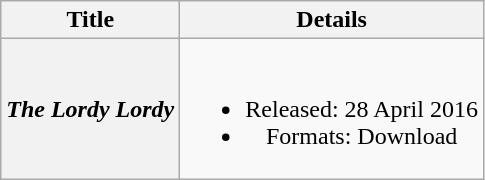<table class="wikitable plainrowheaders" style="text-align:center;">
<tr>
<th>Title</th>
<th>Details</th>
</tr>
<tr>
<th scope="row"><em>The Lordy Lordy</em></th>
<td><br><ul><li>Released: 28 April 2016</li><li>Formats: Download</li></ul></td>
</tr>
</table>
